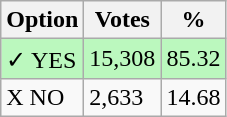<table class="wikitable">
<tr>
<th>Option</th>
<th>Votes</th>
<th>%</th>
</tr>
<tr>
<td style=background:#bbf8be>✓ YES</td>
<td style=background:#bbf8be>15,308</td>
<td style=background:#bbf8be>85.32</td>
</tr>
<tr>
<td>X NO</td>
<td>2,633</td>
<td>14.68</td>
</tr>
</table>
